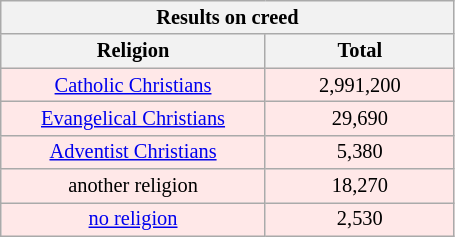<table class="wikitable" id="cx172" style="text-align:center;clear:all; margin-right:8px; font-size:85%;" width="24%">
<tr>
<th colspan="8">Results on creed</th>
</tr>
<tr>
<th width="35%">Religion</th>
<th width="25%">Total</th>
</tr>
<tr bgcolor="#FFE8E8">
<td><a href='#'>Catholic Christians</a></td>
<td align="center">2,991,200</td>
</tr>
<tr bgcolor="#FFE8E8">
<td><a href='#'>Evangelical Christians</a></td>
<td align="center">29,690</td>
</tr>
<tr bgcolor="#FFE8E8">
<td><a href='#'>Adventist Christians</a></td>
<td align="center">5,380</td>
</tr>
<tr bgcolor="#FFE8E8">
<td>another religion</td>
<td align="center">18,270</td>
</tr>
<tr bgcolor="#FFE8E8">
<td><a href='#'>no religion</a></td>
<td align="center">2,530</td>
</tr>
</table>
